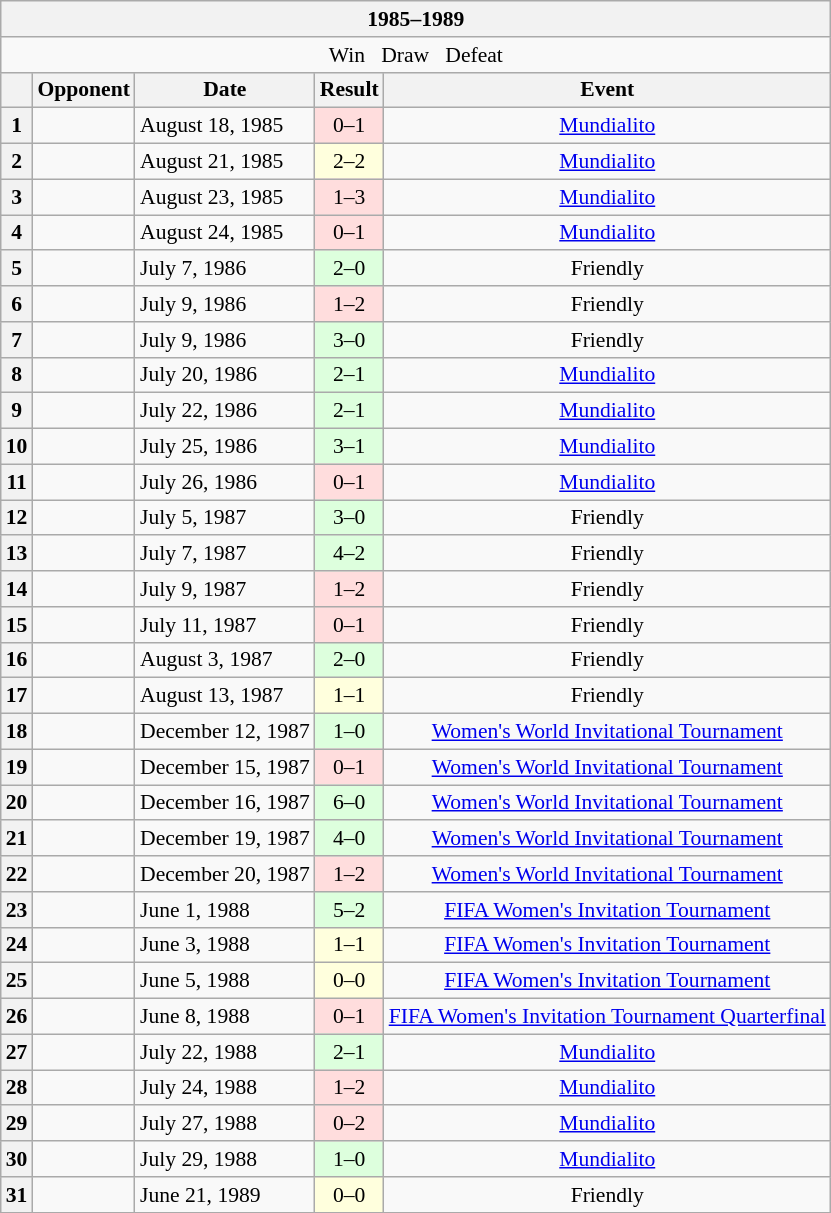<table class="wikitable collapsible collapsed" style="font-size: 90%">
<tr>
<th colspan="5" style="width:400px;">1985–1989</th>
</tr>
<tr>
<td style="text-align:center;" colspan="5"> Win   Draw   Defeat</td>
</tr>
<tr>
<th></th>
<th>Opponent</th>
<th>Date</th>
<th>Result</th>
<th>Event</th>
</tr>
<tr>
<th>1</th>
<td></td>
<td>August 18, 1985</td>
<td style="background:#fdd; text-align:center;">0–1</td>
<td style="text-align:center;"> <a href='#'>Mundialito</a></td>
</tr>
<tr>
<th>2</th>
<td></td>
<td>August 21, 1985</td>
<td style="background:#ffd; text-align:center;">2–2</td>
<td style="text-align:center;"> <a href='#'>Mundialito</a></td>
</tr>
<tr>
<th>3</th>
<td></td>
<td>August 23, 1985</td>
<td style="background:#fdd; text-align:center;">1–3</td>
<td style="text-align:center;"> <a href='#'>Mundialito</a></td>
</tr>
<tr>
<th>4</th>
<td></td>
<td>August 24, 1985</td>
<td style="background:#fdd; text-align:center;">0–1</td>
<td style="text-align:center;"> <a href='#'>Mundialito</a></td>
</tr>
<tr>
<th>5</th>
<td></td>
<td>July 7, 1986</td>
<td style="background:#dfd; text-align:center;">2–0</td>
<td style="text-align:center;"> Friendly</td>
</tr>
<tr>
<th>6</th>
<td></td>
<td>July 9, 1986</td>
<td style="background:#fdd; text-align:center;">1–2</td>
<td style="text-align:center;"> Friendly</td>
</tr>
<tr>
<th>7</th>
<td></td>
<td>July 9, 1986</td>
<td style="background:#dfd; text-align:center;">3–0</td>
<td style="text-align:center;"> Friendly</td>
</tr>
<tr>
<th>8</th>
<td></td>
<td>July 20, 1986</td>
<td style="background:#dfd; text-align:center;">2–1</td>
<td style="text-align:center;"> <a href='#'>Mundialito</a></td>
</tr>
<tr>
<th>9</th>
<td></td>
<td>July 22, 1986</td>
<td style="background:#dfd; text-align:center;">2–1</td>
<td style="text-align:center;"> <a href='#'>Mundialito</a></td>
</tr>
<tr>
<th>10</th>
<td></td>
<td>July 25, 1986</td>
<td style="background:#dfd; text-align:center;">3–1</td>
<td style="text-align:center;"> <a href='#'>Mundialito</a></td>
</tr>
<tr>
<th>11</th>
<td></td>
<td>July 26, 1986</td>
<td style="background:#fdd; text-align:center;">0–1</td>
<td style="text-align:center;"> <a href='#'>Mundialito</a></td>
</tr>
<tr>
<th>12</th>
<td></td>
<td>July 5, 1987</td>
<td style="background:#dfd; text-align:center;">3–0</td>
<td style="text-align:center;"> Friendly</td>
</tr>
<tr>
<th>13</th>
<td></td>
<td>July 7, 1987</td>
<td style="background:#dfd; text-align:center;">4–2</td>
<td style="text-align:center;"> Friendly</td>
</tr>
<tr>
<th>14</th>
<td></td>
<td>July 9, 1987</td>
<td style="background:#fdd; text-align:center;">1–2</td>
<td style="text-align:center;"> Friendly</td>
</tr>
<tr>
<th>15</th>
<td></td>
<td>July 11, 1987</td>
<td style="background:#fdd; text-align:center;">0–1</td>
<td style="text-align:center;"> Friendly</td>
</tr>
<tr>
<th>16</th>
<td></td>
<td>August 3, 1987</td>
<td style="background:#dfd; text-align:center;">2–0</td>
<td style="text-align:center;"> Friendly</td>
</tr>
<tr>
<th>17</th>
<td></td>
<td>August 13, 1987</td>
<td style="background:#ffd; text-align:center;">1–1</td>
<td style="text-align:center;"> Friendly</td>
</tr>
<tr>
<th>18</th>
<td></td>
<td>December 12, 1987</td>
<td style="background:#dfd; text-align:center;">1–0</td>
<td style="text-align:center;"> <a href='#'>Women's World Invitational Tournament</a></td>
</tr>
<tr>
<th>19</th>
<td></td>
<td>December 15, 1987</td>
<td style="background:#fdd; text-align:center;">0–1</td>
<td style="text-align:center;"> <a href='#'>Women's World Invitational Tournament</a></td>
</tr>
<tr>
<th>20</th>
<td></td>
<td>December 16, 1987</td>
<td style="background:#dfd; text-align:center;">6–0</td>
<td style="text-align:center;"> <a href='#'>Women's World Invitational Tournament</a></td>
</tr>
<tr>
<th>21</th>
<td></td>
<td>December 19, 1987</td>
<td style="background:#dfd; text-align:center;">4–0</td>
<td style="text-align:center;"> <a href='#'>Women's World Invitational Tournament</a></td>
</tr>
<tr>
<th>22</th>
<td></td>
<td>December 20, 1987</td>
<td style="background:#fdd; text-align:center;">1–2</td>
<td style="text-align:center;"> <a href='#'>Women's World Invitational Tournament</a></td>
</tr>
<tr>
<th>23</th>
<td></td>
<td>June 1, 1988</td>
<td style="background:#dfd; text-align:center;">5–2</td>
<td style="text-align:center;"> <a href='#'>FIFA Women's Invitation Tournament</a></td>
</tr>
<tr>
<th>24</th>
<td></td>
<td>June 3, 1988</td>
<td style="background:#ffd; text-align:center;">1–1</td>
<td style="text-align:center;"> <a href='#'>FIFA Women's Invitation Tournament</a></td>
</tr>
<tr>
<th>25</th>
<td></td>
<td>June 5, 1988</td>
<td style="background:#ffd; text-align:center;">0–0</td>
<td style="text-align:center;"> <a href='#'>FIFA Women's Invitation Tournament</a></td>
</tr>
<tr>
<th>26</th>
<td></td>
<td>June 8, 1988</td>
<td style="background:#fdd; text-align:center;">0–1</td>
<td style="text-align:center;"> <a href='#'>FIFA Women's Invitation Tournament Quarterfinal</a></td>
</tr>
<tr>
<th>27</th>
<td></td>
<td>July 22, 1988</td>
<td style="background:#dfd; text-align:center;">2–1</td>
<td style="text-align:center;"> <a href='#'>Mundialito</a></td>
</tr>
<tr>
<th>28</th>
<td></td>
<td>July 24, 1988</td>
<td style="background:#fdd; text-align:center;">1–2</td>
<td style="text-align:center;"> <a href='#'>Mundialito</a></td>
</tr>
<tr>
<th>29</th>
<td></td>
<td>July 27, 1988</td>
<td style="background:#fdd; text-align:center;">0–2</td>
<td style="text-align:center;"> <a href='#'>Mundialito</a></td>
</tr>
<tr>
<th>30</th>
<td></td>
<td>July 29, 1988</td>
<td style="background:#dfd; text-align:center;">1–0</td>
<td style="text-align:center;"> <a href='#'>Mundialito</a></td>
</tr>
<tr>
<th>31</th>
<td></td>
<td>June 21, 1989</td>
<td style="background:#ffd; text-align:center;">0–0</td>
<td style="text-align:center;"> Friendly</td>
</tr>
</table>
